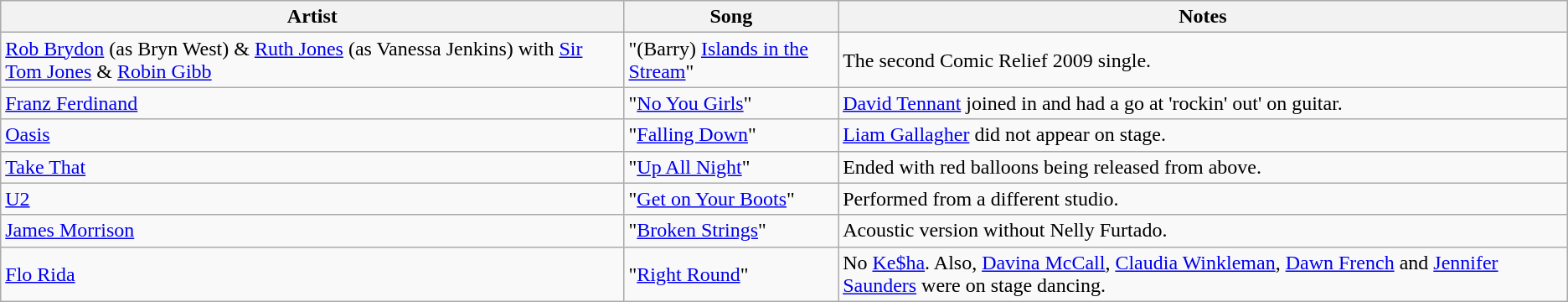<table class="wikitable">
<tr>
<th>Artist</th>
<th>Song</th>
<th>Notes</th>
</tr>
<tr>
<td><a href='#'>Rob Brydon</a> (as Bryn West) & <a href='#'>Ruth Jones</a> (as Vanessa Jenkins) with <a href='#'>Sir Tom Jones</a> & <a href='#'>Robin Gibb</a></td>
<td>"(Barry) <a href='#'>Islands in the Stream</a>"</td>
<td>The second Comic Relief 2009 single.</td>
</tr>
<tr>
<td><a href='#'>Franz Ferdinand</a></td>
<td>"<a href='#'>No You Girls</a>"</td>
<td><a href='#'>David Tennant</a> joined in and had a go at 'rockin' out' on guitar.</td>
</tr>
<tr>
<td><a href='#'>Oasis</a></td>
<td>"<a href='#'>Falling Down</a>"</td>
<td><a href='#'>Liam Gallagher</a> did not appear on stage.</td>
</tr>
<tr>
<td><a href='#'>Take That</a></td>
<td>"<a href='#'>Up All Night</a>"</td>
<td>Ended with red balloons being released from above.</td>
</tr>
<tr>
<td><a href='#'>U2</a></td>
<td>"<a href='#'>Get on Your Boots</a>"</td>
<td>Performed from a different studio.</td>
</tr>
<tr>
<td><a href='#'>James Morrison</a></td>
<td>"<a href='#'>Broken Strings</a>"</td>
<td>Acoustic version without Nelly Furtado.</td>
</tr>
<tr>
<td><a href='#'>Flo Rida</a></td>
<td>"<a href='#'>Right Round</a>"</td>
<td>No <a href='#'>Ke$ha</a>. Also, <a href='#'>Davina McCall</a>, <a href='#'>Claudia Winkleman</a>, <a href='#'>Dawn French</a> and <a href='#'>Jennifer Saunders</a> were on stage dancing.</td>
</tr>
</table>
